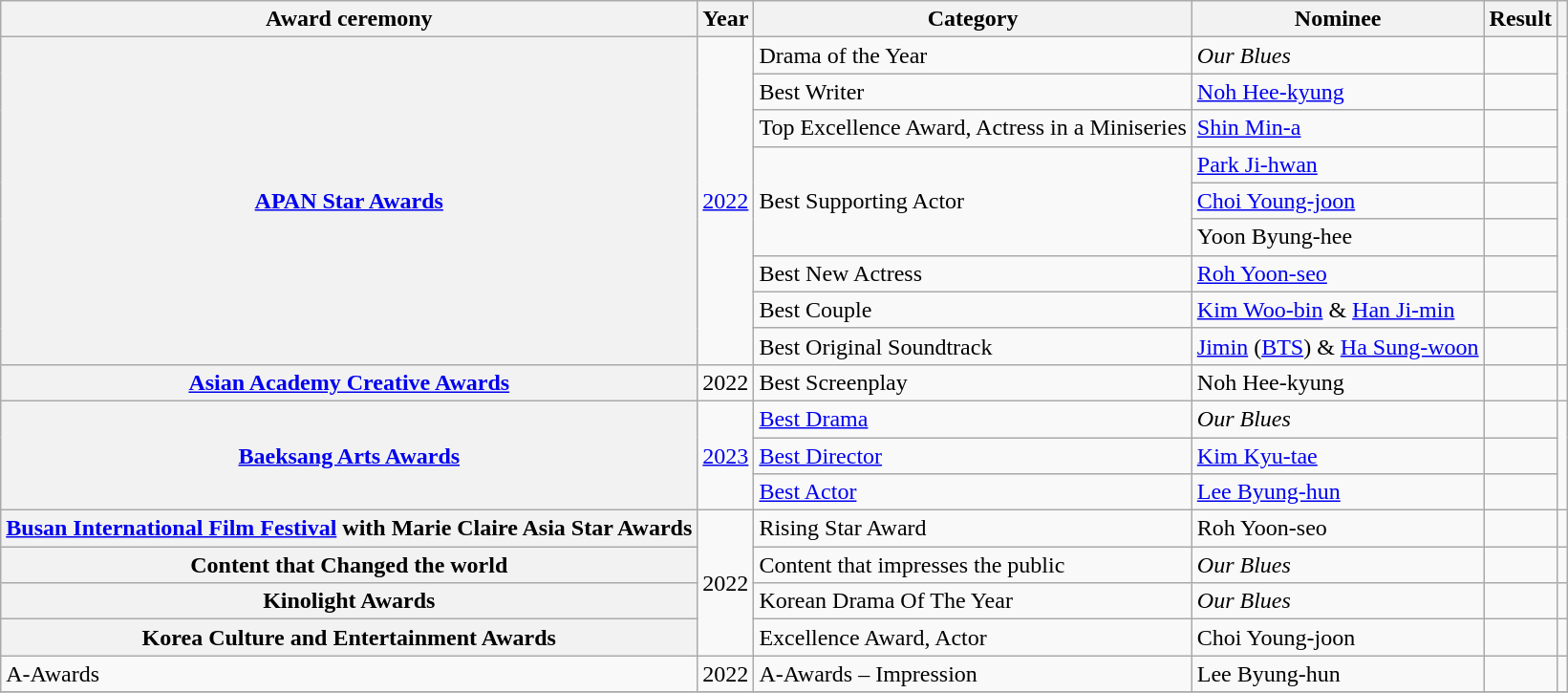<table class="wikitable plainrowheaders sortable">
<tr>
<th scope="col">Award ceremony</th>
<th scope="col">Year</th>
<th scope="col">Category</th>
<th scope="col">Nominee</th>
<th scope="col">Result</th>
<th scope="col" class="unsortable"></th>
</tr>
<tr>
<th scope="row" rowspan="9"><a href='#'>APAN Star Awards</a></th>
<td style="text-align:center" rowspan="9"><a href='#'>2022</a></td>
<td>Drama of the Year</td>
<td><em>Our Blues</em></td>
<td></td>
<td style="text-align:center" rowspan="9"></td>
</tr>
<tr>
<td>Best Writer</td>
<td><a href='#'>Noh Hee-kyung</a></td>
<td></td>
</tr>
<tr>
<td>Top Excellence Award, Actress in a Miniseries</td>
<td><a href='#'>Shin Min-a</a></td>
<td></td>
</tr>
<tr>
<td rowspan="3">Best Supporting Actor</td>
<td><a href='#'>Park Ji-hwan</a></td>
<td></td>
</tr>
<tr>
<td><a href='#'>Choi Young-joon</a></td>
<td></td>
</tr>
<tr>
<td>Yoon Byung-hee</td>
<td></td>
</tr>
<tr>
<td>Best New Actress</td>
<td><a href='#'>Roh Yoon-seo</a></td>
<td></td>
</tr>
<tr>
<td>Best Couple</td>
<td><a href='#'>Kim Woo-bin</a> & <a href='#'>Han Ji-min</a></td>
<td></td>
</tr>
<tr>
<td>Best Original Soundtrack</td>
<td><a href='#'>Jimin</a> (<a href='#'>BTS</a>) & <a href='#'>Ha Sung-woon</a> </td>
<td></td>
</tr>
<tr>
<th scope="row"><a href='#'>Asian Academy Creative Awards</a></th>
<td style="text-align:center">2022</td>
<td>Best Screenplay</td>
<td>Noh Hee-kyung</td>
<td></td>
<td style="text-align:center"></td>
</tr>
<tr>
<th scope="row"  rowspan="3"><a href='#'>Baeksang Arts Awards</a></th>
<td style="text-align:center" rowspan="3"><a href='#'>2023</a></td>
<td><a href='#'>Best Drama</a></td>
<td><em>Our Blues</em></td>
<td></td>
<td rowspan="3" style="text-align:center"></td>
</tr>
<tr>
<td><a href='#'>Best Director</a></td>
<td><a href='#'>Kim Kyu-tae</a></td>
<td></td>
</tr>
<tr>
<td><a href='#'>Best Actor</a></td>
<td><a href='#'>Lee Byung-hun</a></td>
<td></td>
</tr>
<tr>
<th scope="row"><a href='#'>Busan International Film Festival</a> with Marie Claire Asia Star Awards</th>
<td style="text-align:center" rowspan="4">2022</td>
<td>Rising Star Award</td>
<td>Roh Yoon-seo</td>
<td></td>
<td style="text-align:center"></td>
</tr>
<tr>
<th scope="row">Content that Changed the world</th>
<td>Content that impresses the public</td>
<td><em>Our Blues</em></td>
<td></td>
<td style="text-align:center"></td>
</tr>
<tr>
<th scope="row">Kinolight Awards</th>
<td>Korean Drama Of The Year</td>
<td><em>Our Blues</em></td>
<td></td>
<td style="text-align:center"></td>
</tr>
<tr>
<th scope="row">Korea Culture and Entertainment Awards</th>
<td>Excellence Award, Actor</td>
<td>Choi Young-joon</td>
<td></td>
<td style="text-align:center"></td>
</tr>
<tr>
<td>A-Awards</td>
<td style="text-align:center">2022</td>
<td>A-Awards – Impression</td>
<td>Lee Byung-hun</td>
<td></td>
<td></td>
</tr>
<tr>
</tr>
</table>
